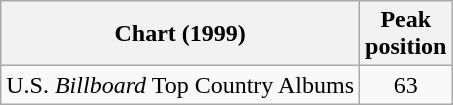<table class="wikitable">
<tr>
<th>Chart (1999)</th>
<th>Peak<br>position</th>
</tr>
<tr>
<td>U.S. <em>Billboard</em> Top Country Albums</td>
<td align="center">63</td>
</tr>
</table>
